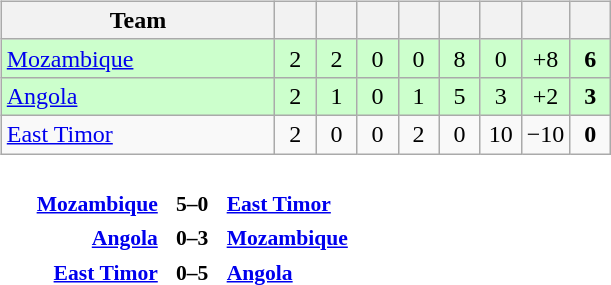<table>
<tr>
<td><br><table class="wikitable" style="text-align: center;">
<tr>
<th width="175">Team</th>
<th width="20"></th>
<th width="20"></th>
<th width="20"></th>
<th width="20"></th>
<th width="20"></th>
<th width="20"></th>
<th width="20"></th>
<th width="20"></th>
</tr>
<tr bgcolor="#ccffcc">
<td align=left> <a href='#'>Mozambique</a></td>
<td>2</td>
<td>2</td>
<td>0</td>
<td>0</td>
<td>8</td>
<td>0</td>
<td>+8</td>
<td><strong>6</strong></td>
</tr>
<tr bgcolor="#ccffcc">
<td align=left> <a href='#'>Angola</a></td>
<td>2</td>
<td>1</td>
<td>0</td>
<td>1</td>
<td>5</td>
<td>3</td>
<td>+2</td>
<td><strong>3</strong></td>
</tr>
<tr>
<td align=left> <a href='#'>East Timor</a></td>
<td>2</td>
<td>0</td>
<td>0</td>
<td>2</td>
<td>0</td>
<td>10</td>
<td>−10</td>
<td><strong>0</strong></td>
</tr>
</table>
<table style="width:100%;" cellspacing="1">
<tr>
<th width=25%></th>
<th width=10%></th>
<th></th>
</tr>
<tr>
<td></td>
</tr>
<tr style=font-size:90%>
<td align=right><strong><a href='#'>Mozambique</a> </strong></td>
<td align=center><strong>5–0</strong></td>
<td><strong> <a href='#'>East Timor</a></strong></td>
</tr>
<tr>
<td></td>
</tr>
<tr style=font-size:90%>
<td align=right><strong><a href='#'>Angola</a> </strong></td>
<td align=center><strong>0–3</strong></td>
<td><strong> <a href='#'>Mozambique</a></strong></td>
</tr>
<tr>
<td></td>
</tr>
<tr style=font-size:90%>
<td align=right><strong><a href='#'>East Timor</a> </strong></td>
<td align=center><strong>0–5</strong></td>
<td><strong> <a href='#'>Angola</a></strong></td>
</tr>
</table>
</td>
</tr>
</table>
